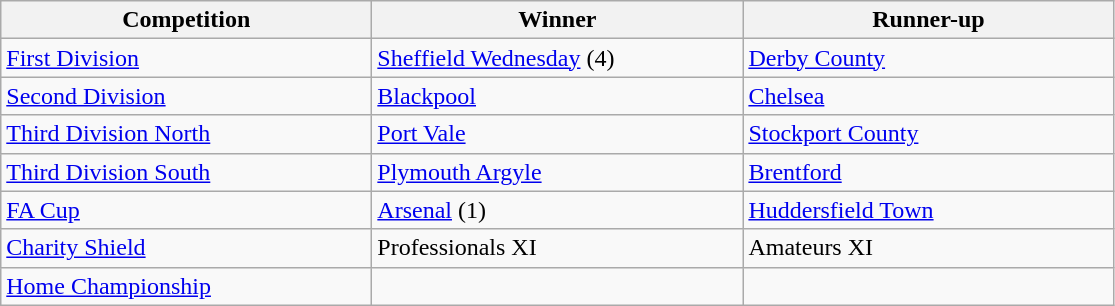<table class="wikitable">
<tr>
<th style="width:15em">Competition</th>
<th style="width:15em">Winner</th>
<th style="width:15em">Runner-up</th>
</tr>
<tr>
<td><a href='#'>First Division</a></td>
<td><a href='#'>Sheffield Wednesday</a> (4)</td>
<td><a href='#'>Derby County</a></td>
</tr>
<tr>
<td><a href='#'>Second Division</a></td>
<td><a href='#'>Blackpool</a></td>
<td><a href='#'>Chelsea</a></td>
</tr>
<tr>
<td><a href='#'>Third Division North</a></td>
<td><a href='#'>Port Vale</a></td>
<td><a href='#'>Stockport County</a></td>
</tr>
<tr>
<td><a href='#'>Third Division South</a></td>
<td><a href='#'>Plymouth Argyle</a></td>
<td><a href='#'>Brentford</a></td>
</tr>
<tr>
<td><a href='#'>FA Cup</a></td>
<td><a href='#'>Arsenal</a> (1)</td>
<td><a href='#'>Huddersfield Town</a></td>
</tr>
<tr>
<td><a href='#'>Charity Shield</a></td>
<td>Professionals XI</td>
<td>Amateurs XI</td>
</tr>
<tr>
<td><a href='#'>Home Championship</a></td>
<td></td>
<td></td>
</tr>
</table>
